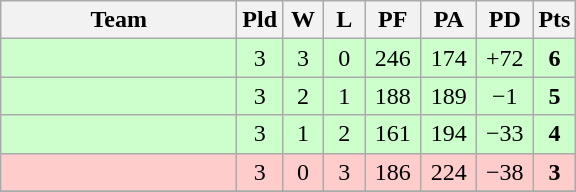<table class=wikitable>
<tr>
<th width=150>Team</th>
<th width=20>Pld</th>
<th width=20>W</th>
<th width=20>L</th>
<th width=30>PF</th>
<th width=30>PA</th>
<th width=30>PD</th>
<th width=20>Pts</th>
</tr>
<tr align=center bgcolor=#ccffcc>
<td align=left></td>
<td>3</td>
<td>3</td>
<td>0</td>
<td>246</td>
<td>174</td>
<td>+72</td>
<td><strong>6</strong></td>
</tr>
<tr align=center bgcolor=#ccffcc>
<td align=left></td>
<td>3</td>
<td>2</td>
<td>1</td>
<td>188</td>
<td>189</td>
<td>−1</td>
<td><strong>5</strong></td>
</tr>
<tr align=center bgcolor=#ccffcc>
<td align=left></td>
<td>3</td>
<td>1</td>
<td>2</td>
<td>161</td>
<td>194</td>
<td>−33</td>
<td><strong>4</strong></td>
</tr>
<tr align=center bgcolor=#ffcccc>
<td align=left></td>
<td>3</td>
<td>0</td>
<td>3</td>
<td>186</td>
<td>224</td>
<td>−38</td>
<td><strong>3</strong></td>
</tr>
<tr>
</tr>
</table>
